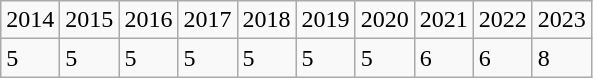<table class="wikitable" border="1">
<tr>
<td>2014</td>
<td>2015</td>
<td>2016</td>
<td>2017</td>
<td>2018</td>
<td>2019</td>
<td>2020</td>
<td>2021</td>
<td>2022</td>
<td>2023</td>
</tr>
<tr>
<td>5</td>
<td>5</td>
<td>5</td>
<td>5</td>
<td>5</td>
<td>5</td>
<td>5</td>
<td>6</td>
<td>6</td>
<td>8</td>
</tr>
</table>
